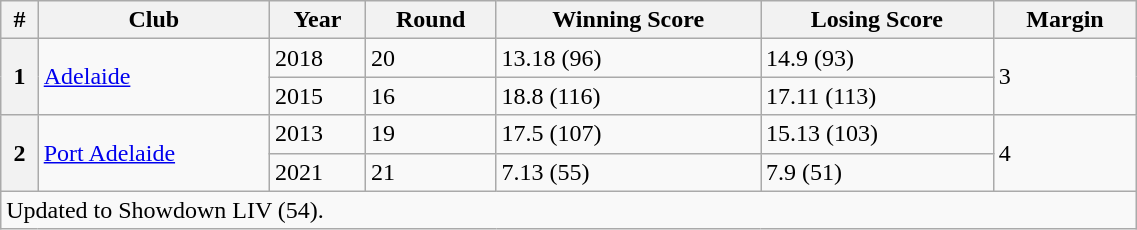<table class="wikitable" style="width:60%">
<tr>
<th>#</th>
<th>Club</th>
<th>Year</th>
<th>Round</th>
<th>Winning Score</th>
<th>Losing Score</th>
<th>Margin</th>
</tr>
<tr>
<th rowspan="2">1</th>
<td rowspan="2"><a href='#'>Adelaide</a></td>
<td>2018</td>
<td>20</td>
<td>13.18 (96)</td>
<td>14.9 (93)</td>
<td rowspan="2">3</td>
</tr>
<tr>
<td>2015</td>
<td>16</td>
<td>18.8 (116)</td>
<td>17.11 (113)</td>
</tr>
<tr>
<th rowspan="2">2</th>
<td rowspan="2"><a href='#'>Port Adelaide</a></td>
<td>2013</td>
<td>19</td>
<td>17.5 (107)</td>
<td>15.13 (103)</td>
<td rowspan="2">4</td>
</tr>
<tr>
<td>2021</td>
<td>21</td>
<td>7.13 (55)</td>
<td>7.9 (51)</td>
</tr>
<tr>
<td colspan="7">Updated to Showdown LIV (54).</td>
</tr>
</table>
